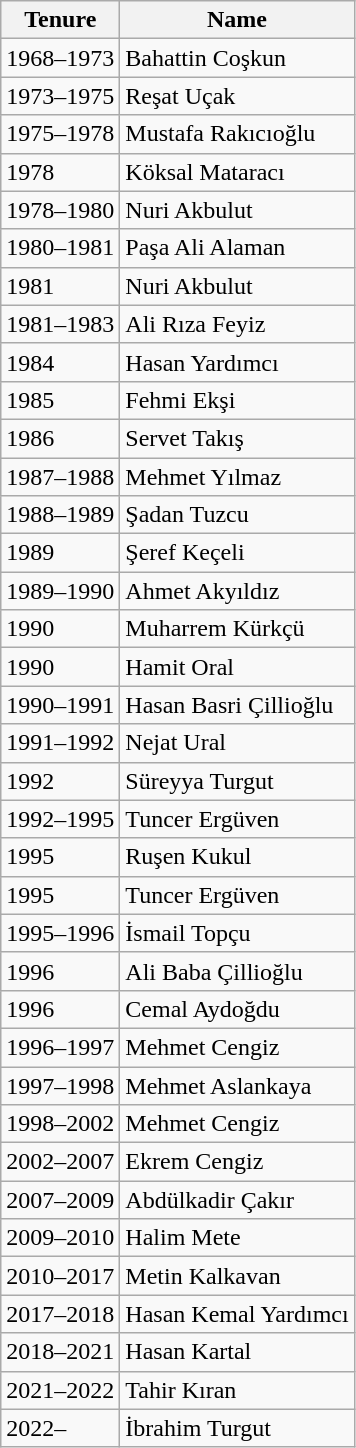<table class="wikitable sortable">
<tr>
<th>Tenure</th>
<th>Name</th>
</tr>
<tr>
<td>1968–1973</td>
<td> Bahattin Coşkun</td>
</tr>
<tr>
<td>1973–1975</td>
<td> Reşat Uçak</td>
</tr>
<tr>
<td>1975–1978</td>
<td> Mustafa Rakıcıoğlu</td>
</tr>
<tr>
<td>1978</td>
<td> Köksal Mataracı</td>
</tr>
<tr>
<td>1978–1980</td>
<td> Nuri Akbulut</td>
</tr>
<tr>
<td>1980–1981</td>
<td> Paşa Ali Alaman</td>
</tr>
<tr>
<td>1981</td>
<td> Nuri Akbulut</td>
</tr>
<tr>
<td>1981–1983</td>
<td> Ali Rıza Feyiz</td>
</tr>
<tr>
<td>1984</td>
<td> Hasan Yardımcı</td>
</tr>
<tr>
<td>1985</td>
<td> Fehmi Ekşi</td>
</tr>
<tr>
<td>1986</td>
<td> Servet Takış</td>
</tr>
<tr>
<td>1987–1988</td>
<td> Mehmet Yılmaz</td>
</tr>
<tr>
<td>1988–1989</td>
<td> Şadan Tuzcu</td>
</tr>
<tr>
<td>1989</td>
<td> Şeref Keçeli</td>
</tr>
<tr>
<td>1989–1990</td>
<td> Ahmet Akyıldız</td>
</tr>
<tr>
<td>1990</td>
<td> Muharrem Kürkçü</td>
</tr>
<tr>
<td>1990</td>
<td> Hamit Oral</td>
</tr>
<tr>
<td>1990–1991</td>
<td> Hasan Basri Çillioğlu</td>
</tr>
<tr>
<td>1991–1992</td>
<td> Nejat Ural</td>
</tr>
<tr>
<td>1992</td>
<td> Süreyya Turgut</td>
</tr>
<tr>
<td>1992–1995</td>
<td> Tuncer Ergüven</td>
</tr>
<tr>
<td>1995</td>
<td> Ruşen Kukul</td>
</tr>
<tr>
<td>1995</td>
<td> Tuncer Ergüven</td>
</tr>
<tr>
<td>1995–1996</td>
<td> İsmail Topçu</td>
</tr>
<tr>
<td>1996</td>
<td> Ali Baba Çillioğlu</td>
</tr>
<tr>
<td>1996</td>
<td> Cemal Aydoğdu</td>
</tr>
<tr>
<td>1996–1997</td>
<td> Mehmet Cengiz</td>
</tr>
<tr>
<td>1997–1998</td>
<td> Mehmet Aslankaya</td>
</tr>
<tr>
<td>1998–2002</td>
<td> Mehmet Cengiz</td>
</tr>
<tr>
<td>2002–2007</td>
<td> Ekrem Cengiz</td>
</tr>
<tr>
<td>2007–2009</td>
<td> Abdülkadir Çakır</td>
</tr>
<tr>
<td>2009–2010</td>
<td> Halim Mete</td>
</tr>
<tr>
<td>2010–2017</td>
<td> Metin Kalkavan</td>
</tr>
<tr>
<td>2017–2018</td>
<td> Hasan Kemal Yardımcı</td>
</tr>
<tr>
<td>2018–2021</td>
<td> Hasan Kartal</td>
</tr>
<tr>
<td>2021–2022</td>
<td> Tahir Kıran</td>
</tr>
<tr>
<td>2022–</td>
<td> İbrahim Turgut</td>
</tr>
</table>
